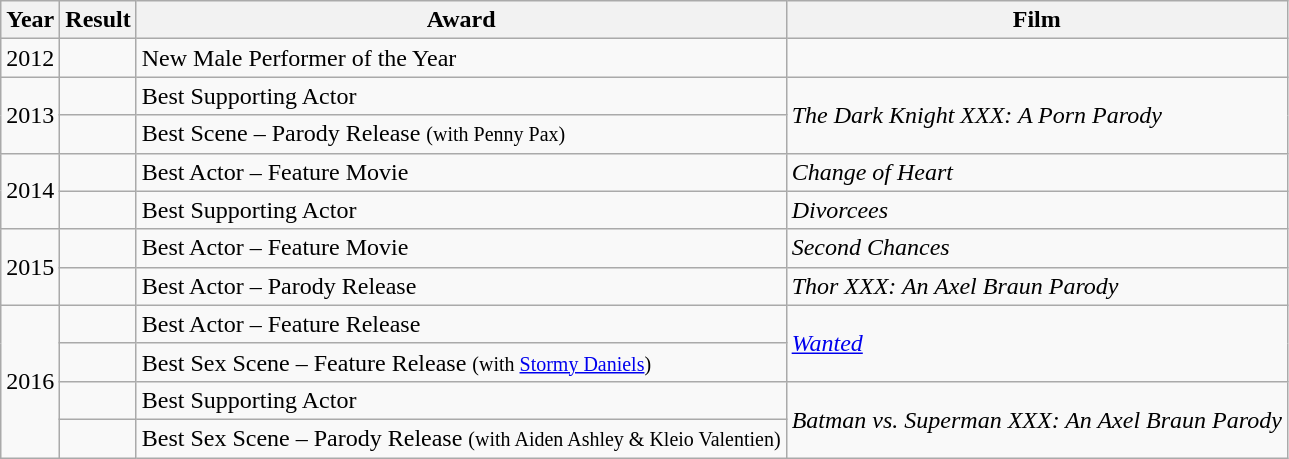<table class="wikitable">
<tr>
<th>Year</th>
<th>Result</th>
<th>Award</th>
<th>Film</th>
</tr>
<tr>
<td>2012</td>
<td></td>
<td>New Male Performer of the Year</td>
<td></td>
</tr>
<tr>
<td rowspan="2">2013</td>
<td></td>
<td>Best Supporting Actor</td>
<td rowspan="2"><em>The Dark Knight XXX: A Porn Parody</em></td>
</tr>
<tr>
<td></td>
<td>Best Scene – Parody Release <small>(with Penny Pax)</small></td>
</tr>
<tr>
<td rowspan="2">2014</td>
<td></td>
<td>Best Actor – Feature Movie</td>
<td><em>Change of Heart</em></td>
</tr>
<tr>
<td></td>
<td>Best Supporting Actor</td>
<td><em>Divorcees</em></td>
</tr>
<tr>
<td rowspan="2">2015</td>
<td></td>
<td>Best Actor – Feature Movie</td>
<td><em>Second Chances</em></td>
</tr>
<tr>
<td></td>
<td>Best Actor – Parody Release</td>
<td><em>Thor XXX: An Axel Braun Parody</em></td>
</tr>
<tr>
<td rowspan="4">2016</td>
<td></td>
<td>Best Actor – Feature Release</td>
<td rowspan="2"><em><a href='#'>Wanted</a></em></td>
</tr>
<tr>
<td></td>
<td>Best Sex Scene – Feature Release <small>(with <a href='#'>Stormy Daniels</a>)</small></td>
</tr>
<tr>
<td></td>
<td>Best Supporting Actor</td>
<td rowspan="2"><em>Batman vs. Superman XXX: An Axel Braun Parody</em></td>
</tr>
<tr>
<td></td>
<td>Best Sex Scene – Parody Release <small>(with Aiden Ashley & Kleio Valentien)</small></td>
</tr>
</table>
